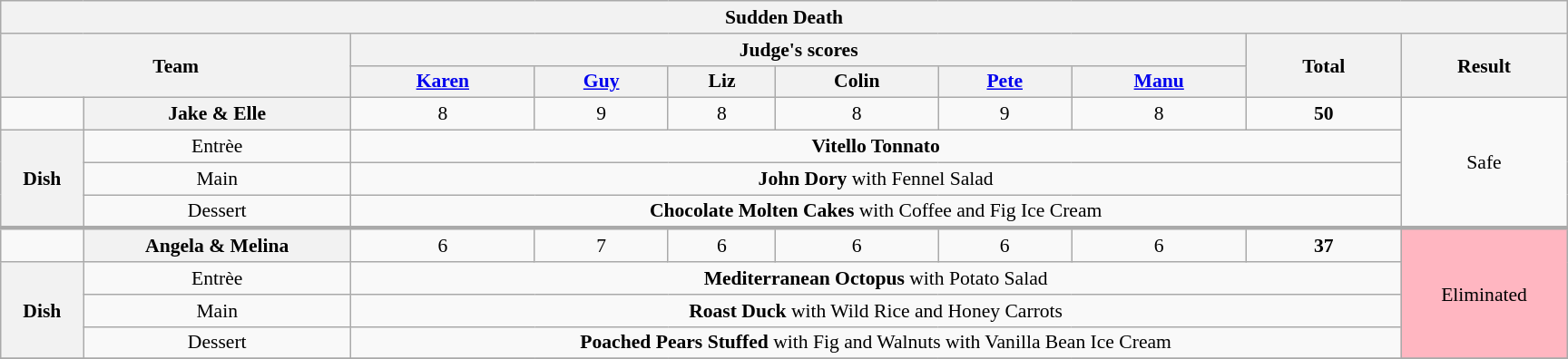<table class="wikitable plainrowheaders" style="margin:1em auto; text-align:center; font-size:90%; width:80em;">
<tr>
<th colspan="10" >Sudden Death</th>
</tr>
<tr>
<th rowspan="2" colspan="2">Team</th>
<th colspan="6">Judge's scores</th>
<th rowspan="2">Total<br></th>
<th rowspan="2">Result</th>
</tr>
<tr>
<th><a href='#'>Karen</a></th>
<th><a href='#'>Guy</a></th>
<th>Liz</th>
<th>Colin</th>
<th><a href='#'>Pete</a></th>
<th><a href='#'>Manu</a></th>
</tr>
<tr>
<td></td>
<th>Jake & Elle</th>
<td>8</td>
<td>9</td>
<td>8</td>
<td>8</td>
<td>9</td>
<td>8</td>
<td><strong>50</strong></td>
<td rowspan="4">Safe</td>
</tr>
<tr>
<th rowspan="3">Dish</th>
<td>Entrèe</td>
<td colspan="7"><strong>Vitello Tonnato</strong></td>
</tr>
<tr>
<td>Main</td>
<td colspan="7"><strong>John Dory</strong> with Fennel Salad</td>
</tr>
<tr>
<td>Dessert</td>
<td colspan="7"><strong>Chocolate Molten Cakes</strong> with Coffee and Fig Ice Cream</td>
</tr>
<tr style="border-top:3px solid #aaa;">
<td></td>
<th>Angela & Melina</th>
<td>6</td>
<td>7</td>
<td>6</td>
<td>6</td>
<td>6</td>
<td>6</td>
<td><strong>37</strong></td>
<td rowspan="4" style="background:lightpink">Eliminated</td>
</tr>
<tr>
<th rowspan="3">Dish</th>
<td>Entrèe</td>
<td colspan="7"><strong>Mediterranean Octopus</strong> with Potato Salad</td>
</tr>
<tr>
<td>Main</td>
<td colspan="7"><strong>Roast Duck</strong> with Wild Rice and Honey Carrots</td>
</tr>
<tr>
<td>Dessert</td>
<td colspan="7"><strong>Poached Pears Stuffed</strong> with Fig and Walnuts with Vanilla Bean Ice Cream</td>
</tr>
<tr>
</tr>
</table>
